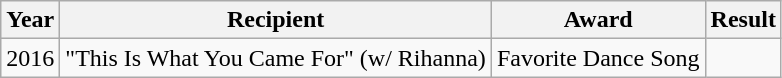<table class="wikitable">
<tr>
<th>Year</th>
<th>Recipient</th>
<th>Award</th>
<th>Result</th>
</tr>
<tr>
<td>2016</td>
<td>"This Is What You Came For" (w/ Rihanna)</td>
<td>Favorite Dance Song</td>
<td></td>
</tr>
</table>
